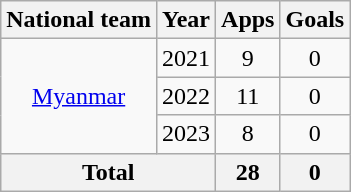<table class=wikitable style=text-align:center>
<tr>
<th>National team</th>
<th>Year</th>
<th>Apps</th>
<th>Goals</th>
</tr>
<tr>
<td rowspan=3><a href='#'>Myanmar</a></td>
<td>2021</td>
<td>9</td>
<td>0</td>
</tr>
<tr>
<td>2022</td>
<td>11</td>
<td>0</td>
</tr>
<tr>
<td>2023</td>
<td>8</td>
<td>0</td>
</tr>
<tr>
<th colspan=2>Total</th>
<th>28</th>
<th>0</th>
</tr>
</table>
